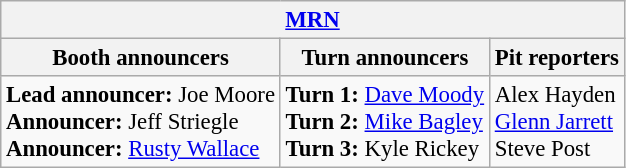<table class="wikitable" style="font-size: 95%;">
<tr>
<th colspan="3"><a href='#'>MRN</a></th>
</tr>
<tr>
<th>Booth announcers</th>
<th>Turn announcers</th>
<th>Pit reporters</th>
</tr>
<tr>
<td><strong>Lead announcer:</strong> Joe Moore<br><strong>Announcer:</strong> Jeff Striegle<br><strong>Announcer:</strong> <a href='#'>Rusty Wallace</a></td>
<td><strong>Turn 1:</strong> <a href='#'>Dave Moody</a><br><strong>Turn 2:</strong> <a href='#'>Mike Bagley</a><br><strong>Turn 3:</strong> Kyle Rickey</td>
<td>Alex Hayden<br><a href='#'>Glenn Jarrett</a><br>Steve Post</td>
</tr>
</table>
